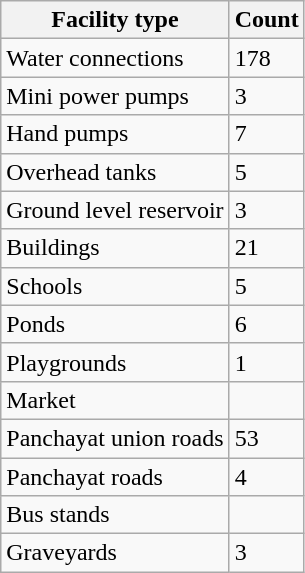<table class="wikitable">
<tr>
<th>Facility type</th>
<th>Count</th>
</tr>
<tr>
<td>Water connections</td>
<td>178</td>
</tr>
<tr>
<td>Mini power pumps</td>
<td>3</td>
</tr>
<tr>
<td>Hand pumps</td>
<td>7</td>
</tr>
<tr>
<td>Overhead tanks</td>
<td>5</td>
</tr>
<tr>
<td>Ground level reservoir</td>
<td>3</td>
</tr>
<tr>
<td>Buildings</td>
<td>21</td>
</tr>
<tr>
<td>Schools</td>
<td>5</td>
</tr>
<tr>
<td>Ponds</td>
<td>6</td>
</tr>
<tr>
<td>Playgrounds</td>
<td>1</td>
</tr>
<tr>
<td>Market</td>
<td></td>
</tr>
<tr>
<td>Panchayat union roads</td>
<td>53</td>
</tr>
<tr>
<td>Panchayat roads</td>
<td>4</td>
</tr>
<tr>
<td>Bus stands</td>
<td></td>
</tr>
<tr>
<td>Graveyards</td>
<td>3</td>
</tr>
</table>
